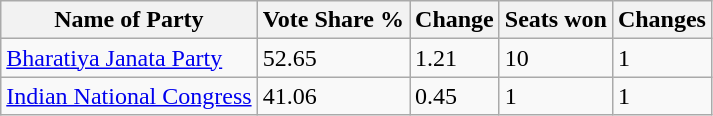<table class="wikitable sortable">
<tr>
<th>Name of Party</th>
<th>Vote Share %</th>
<th>Change</th>
<th>Seats won</th>
<th>Changes</th>
</tr>
<tr>
<td><a href='#'>Bharatiya Janata Party</a></td>
<td>52.65</td>
<td> 1.21</td>
<td>10</td>
<td> 1</td>
</tr>
<tr>
<td><a href='#'>Indian National Congress</a></td>
<td>41.06</td>
<td> 0.45</td>
<td>1</td>
<td> 1</td>
</tr>
</table>
